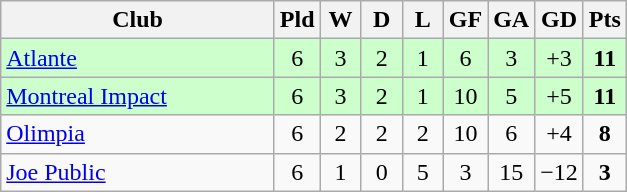<table class="wikitable" style="text-align: center;">
<tr>
<th width="175">Club</th>
<th width="20">Pld</th>
<th width="20">W</th>
<th width="20">D</th>
<th width="20">L</th>
<th width="20">GF</th>
<th width="20">GA</th>
<th width="20">GD</th>
<th width="20">Pts</th>
</tr>
<tr bgcolor=#CCFFCC>
<td align=left> <a href='#'>Atlante</a></td>
<td>6</td>
<td>3</td>
<td>2</td>
<td>1</td>
<td>6</td>
<td>3</td>
<td>+3</td>
<td><strong>11</strong></td>
</tr>
<tr bgcolor=#CCFFCC>
<td align=left> <a href='#'>Montreal Impact</a></td>
<td>6</td>
<td>3</td>
<td>2</td>
<td>1</td>
<td>10</td>
<td>5</td>
<td>+5</td>
<td><strong>11</strong></td>
</tr>
<tr>
<td align=left> <a href='#'>Olimpia</a></td>
<td>6</td>
<td>2</td>
<td>2</td>
<td>2</td>
<td>10</td>
<td>6</td>
<td>+4</td>
<td><strong>8</strong></td>
</tr>
<tr>
<td align=left> <a href='#'>Joe Public</a></td>
<td>6</td>
<td>1</td>
<td>0</td>
<td>5</td>
<td>3</td>
<td>15</td>
<td>−12</td>
<td><strong>3</strong></td>
</tr>
</table>
